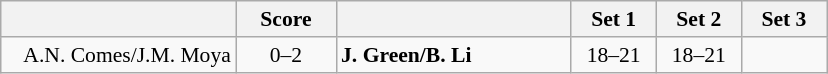<table class="wikitable" style="text-align: center; font-size:90% ">
<tr>
<th align="right" width="150"></th>
<th width="60">Score</th>
<th align="left" width="150"></th>
<th width="50">Set 1</th>
<th width="50">Set 2</th>
<th width="50">Set 3</th>
</tr>
<tr>
<td align=right>A.N. Comes/J.M. Moya </td>
<td align=center>0–2</td>
<td align=left> <strong>J. Green/B. Li</strong></td>
<td>18–21</td>
<td>18–21</td>
<td></td>
</tr>
</table>
